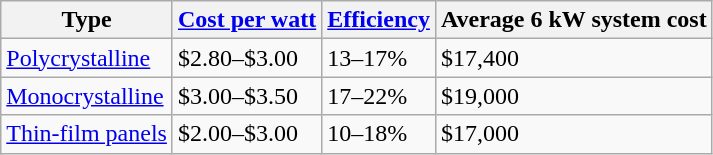<table class="wikitable">
<tr>
<th>Type</th>
<th><a href='#'>Cost per watt</a></th>
<th><a href='#'>Efficiency</a></th>
<th>Average 6 kW system cost</th>
</tr>
<tr>
<td><a href='#'>Polycrystalline</a></td>
<td>$2.80–$3.00</td>
<td>13–17%</td>
<td>$17,400</td>
</tr>
<tr>
<td><a href='#'>Monocrystalline</a></td>
<td>$3.00–$3.50</td>
<td>17–22%</td>
<td>$19,000</td>
</tr>
<tr>
<td><a href='#'>Thin-film panels</a></td>
<td>$2.00–$3.00</td>
<td>10–18%</td>
<td>$17,000</td>
</tr>
</table>
